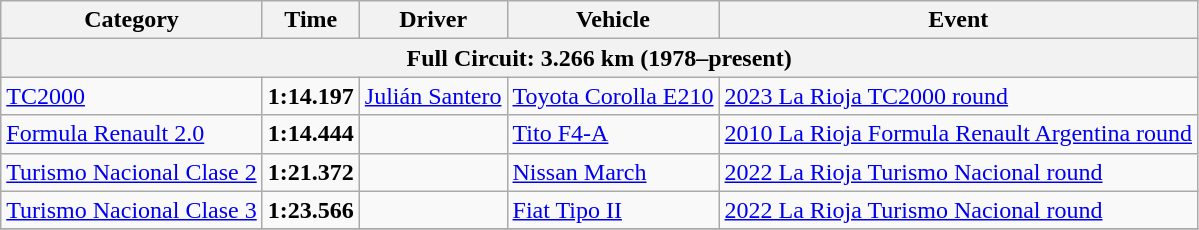<table class="wikitable">
<tr>
<th>Category</th>
<th>Time</th>
<th>Driver</th>
<th>Vehicle</th>
<th>Event</th>
</tr>
<tr>
<th colspan=5>Full Circuit: 3.266 km (1978–present)</th>
</tr>
<tr>
<td><a href='#'>TC2000</a></td>
<td><strong>1:14.197</strong></td>
<td><a href='#'>Julián Santero</a></td>
<td><a href='#'>Toyota Corolla E210</a></td>
<td><a href='#'>2023 La Rioja TC2000 round</a></td>
</tr>
<tr>
<td><a href='#'>Formula Renault 2.0</a></td>
<td><strong>1:14.444</strong></td>
<td></td>
<td><a href='#'>Tito F4-A</a></td>
<td><a href='#'>2010 La Rioja Formula Renault Argentina round</a></td>
</tr>
<tr>
<td><a href='#'>Turismo Nacional Clase 2</a></td>
<td><strong>1:21.372</strong></td>
<td></td>
<td><a href='#'>Nissan March</a></td>
<td><a href='#'>2022 La Rioja Turismo Nacional round</a></td>
</tr>
<tr>
<td><a href='#'>Turismo Nacional Clase 3</a></td>
<td><strong>1:23.566</strong></td>
<td></td>
<td><a href='#'>Fiat Tipo II</a></td>
<td><a href='#'>2022 La Rioja Turismo Nacional round</a></td>
</tr>
<tr>
</tr>
</table>
